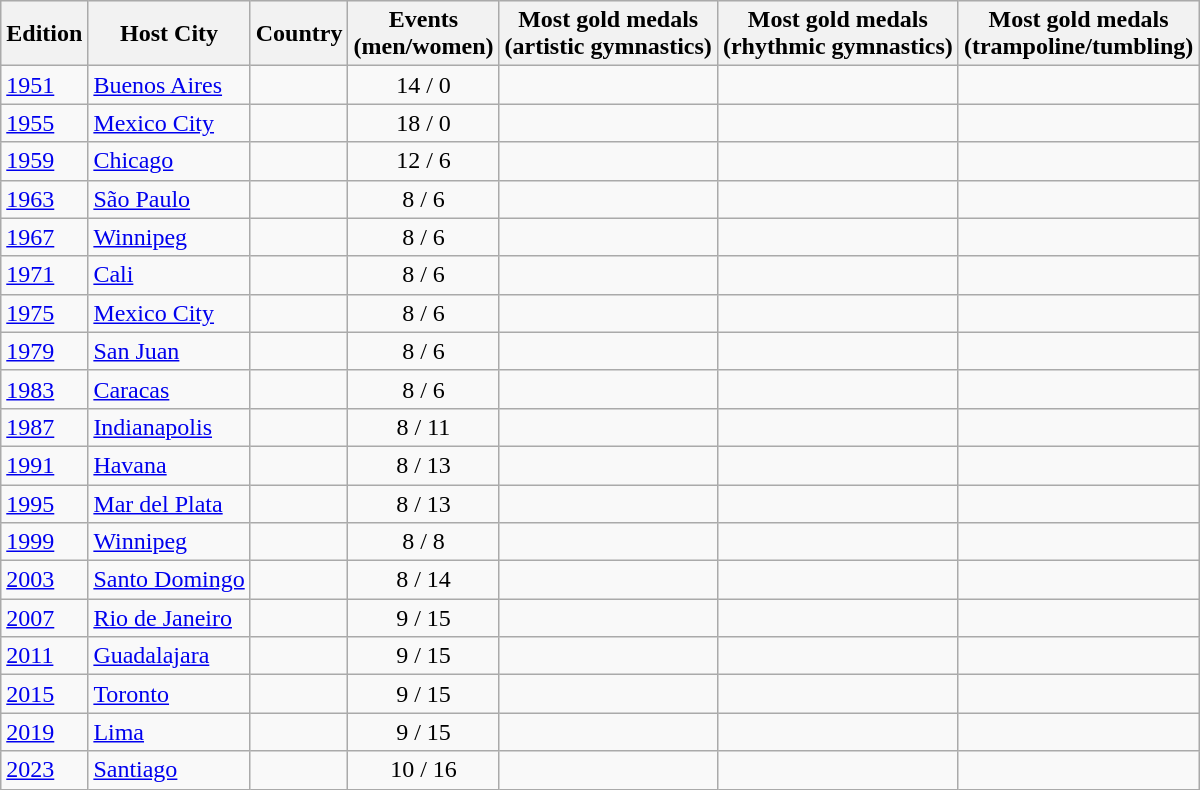<table class="wikitable" style="border-collapse: collapse;">
<tr bgcolor="efefef">
<th>Edition</th>
<th>Host City</th>
<th>Country</th>
<th>Events<br>(men/women)</th>
<th>Most gold medals<br>(artistic gymnastics)</th>
<th>Most gold medals<br>(rhythmic gymnastics)</th>
<th>Most gold medals<br>(trampoline/tumbling)</th>
</tr>
<tr>
<td><a href='#'>1951</a></td>
<td><a href='#'>Buenos Aires</a></td>
<td></td>
<td align=center>14 / 0</td>
<td></td>
<td></td>
<td></td>
</tr>
<tr>
<td><a href='#'>1955</a></td>
<td><a href='#'>Mexico City</a></td>
<td></td>
<td align=center>18 / 0</td>
<td></td>
<td></td>
<td></td>
</tr>
<tr>
<td><a href='#'>1959</a></td>
<td><a href='#'>Chicago</a></td>
<td></td>
<td align=center>12 / 6</td>
<td></td>
<td></td>
<td></td>
</tr>
<tr>
<td><a href='#'>1963</a></td>
<td><a href='#'>São Paulo</a></td>
<td></td>
<td align=center>8 / 6</td>
<td></td>
<td></td>
<td></td>
</tr>
<tr>
<td><a href='#'>1967</a></td>
<td><a href='#'>Winnipeg</a></td>
<td></td>
<td align=center>8 / 6</td>
<td></td>
<td></td>
<td></td>
</tr>
<tr>
<td><a href='#'>1971</a></td>
<td><a href='#'>Cali</a></td>
<td></td>
<td align=center>8 / 6</td>
<td></td>
<td></td>
<td></td>
</tr>
<tr>
<td><a href='#'>1975</a></td>
<td><a href='#'>Mexico City</a></td>
<td></td>
<td align=center>8 / 6</td>
<td></td>
<td></td>
<td></td>
</tr>
<tr>
<td><a href='#'>1979</a></td>
<td><a href='#'>San Juan</a></td>
<td></td>
<td align=center>8 / 6</td>
<td></td>
<td></td>
<td></td>
</tr>
<tr>
<td><a href='#'>1983</a></td>
<td><a href='#'>Caracas</a></td>
<td></td>
<td align=center>8 / 6</td>
<td></td>
<td></td>
<td></td>
</tr>
<tr>
<td><a href='#'>1987</a></td>
<td><a href='#'>Indianapolis</a></td>
<td></td>
<td align=center>8 / 11</td>
<td></td>
<td></td>
<td></td>
</tr>
<tr>
<td><a href='#'>1991</a></td>
<td><a href='#'>Havana</a></td>
<td></td>
<td align=center>8 / 13</td>
<td></td>
<td></td>
<td></td>
</tr>
<tr>
<td><a href='#'>1995</a></td>
<td><a href='#'>Mar del Plata</a></td>
<td></td>
<td align=center>8 / 13</td>
<td></td>
<td></td>
<td></td>
</tr>
<tr>
<td><a href='#'>1999</a></td>
<td><a href='#'>Winnipeg</a></td>
<td></td>
<td align=center>8 / 8</td>
<td></td>
<td></td>
<td></td>
</tr>
<tr>
<td><a href='#'>2003</a></td>
<td><a href='#'>Santo Domingo</a></td>
<td></td>
<td align=center>8 / 14</td>
<td></td>
<td></td>
<td></td>
</tr>
<tr>
<td><a href='#'>2007</a></td>
<td><a href='#'>Rio de Janeiro</a></td>
<td></td>
<td align=center>9 / 15</td>
<td></td>
<td></td>
<td></td>
</tr>
<tr>
<td><a href='#'>2011</a></td>
<td><a href='#'>Guadalajara</a></td>
<td></td>
<td align=center>9 / 15</td>
<td></td>
<td></td>
<td></td>
</tr>
<tr>
<td><a href='#'>2015</a></td>
<td><a href='#'>Toronto</a></td>
<td></td>
<td align=center>9 / 15</td>
<td></td>
<td></td>
<td></td>
</tr>
<tr>
<td><a href='#'>2019</a></td>
<td><a href='#'>Lima</a></td>
<td></td>
<td align=center>9 / 15</td>
<td></td>
<td></td>
<td></td>
</tr>
<tr>
<td><a href='#'>2023</a></td>
<td><a href='#'>Santiago</a></td>
<td></td>
<td align=center>10 / 16</td>
<td></td>
<td></td>
<td></td>
</tr>
</table>
